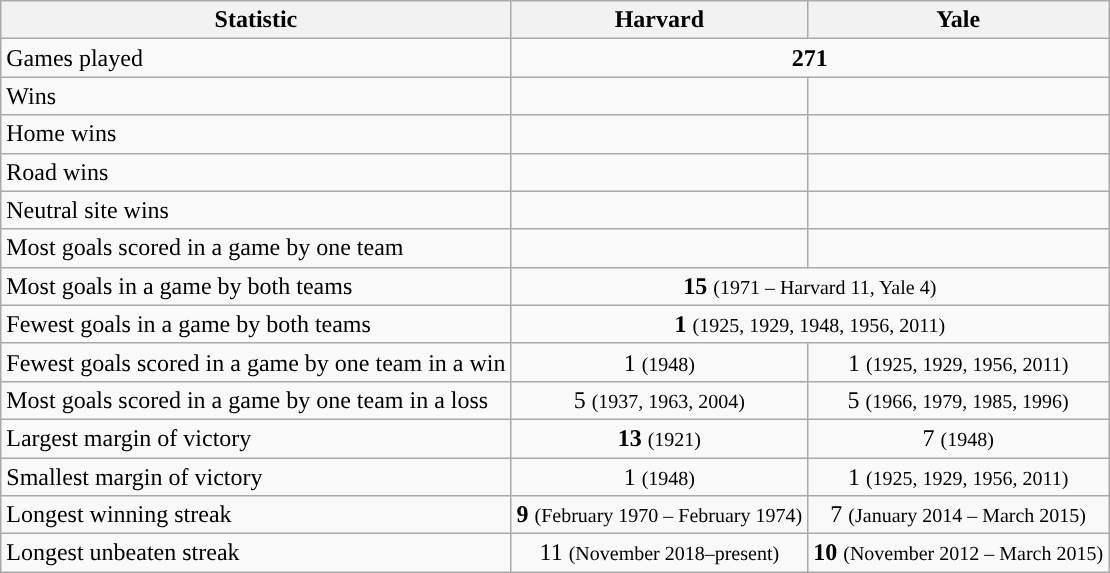<table class="wikitable">
<tr>
<th>Statistic</th>
<th width=px>Harvard</th>
<th width=px>Yale</th>
</tr>
<tr>
<td>Games played</td>
<td align=center colspan=2><strong>271</strong></td>
</tr>
<tr>
<td>Wins</td>
<td></td>
<td></td>
</tr>
<tr>
<td>Home wins</td>
<td></td>
<td></td>
</tr>
<tr>
<td>Road wins</td>
<td></td>
<td></td>
</tr>
<tr>
<td>Neutral site wins</td>
<td></td>
<td></td>
</tr>
<tr>
<td>Most goals scored in a game by one team</td>
<td></td>
<td></td>
</tr>
<tr>
<td>Most goals in a game by both teams</td>
<td align=center colspan=2><strong>15</strong> <small>(1971 – Harvard 11, Yale 4)</small></td>
</tr>
<tr>
<td>Fewest goals in a game by both teams</td>
<td align=center colspan=2><strong>1</strong> <small>(1925, 1929, 1948, 1956, 2011)</small></td>
</tr>
<tr>
<td>Fewest goals scored in a game by one team in a win</td>
<td align=center>1 <small>(1948)</small></td>
<td align=center>1 <small>(1925, 1929, 1956, 2011)</small></td>
</tr>
<tr>
<td>Most goals scored in a game by one team in a loss</td>
<td align=center>5 <small>(1937, 1963, 2004)</small></td>
<td align=center>5 <small>(1966, 1979, 1985, 1996)</small></td>
</tr>
<tr>
<td>Largest margin of victory</td>
<td align=center><strong>13</strong> <small>(1921)</small></td>
<td align=center>7 <small>(1948)</small></td>
</tr>
<tr>
<td>Smallest margin of victory</td>
<td align=center>1 <small>(1948)</small></td>
<td align=center>1 <small>(1925, 1929, 1956, 2011)</small></td>
</tr>
<tr>
<td>Longest winning streak</td>
<td align=center><strong>9</strong> <small>(February 1970 – February 1974)</small></td>
<td align=center>7 <small>(January 2014 – March 2015)</small></td>
</tr>
<tr>
<td>Longest unbeaten streak</td>
<td align=center>11 <small>(November 2018–present)</small></td>
<td align=center><strong>10</strong> <small>(November 2012 – March 2015)</small></td>
</tr>
</table>
